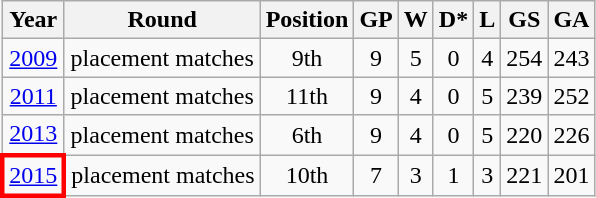<table class="wikitable" style="text-align: center;">
<tr>
<th>Year</th>
<th>Round</th>
<th>Position</th>
<th>GP</th>
<th>W</th>
<th>D*</th>
<th>L</th>
<th>GS</th>
<th>GA</th>
</tr>
<tr>
<td> <a href='#'>2009</a></td>
<td>placement matches</td>
<td>9th</td>
<td>9</td>
<td>5</td>
<td>0</td>
<td>4</td>
<td>254</td>
<td>243</td>
</tr>
<tr>
<td> <a href='#'>2011</a></td>
<td>placement matches</td>
<td>11th</td>
<td>9</td>
<td>4</td>
<td>0</td>
<td>5</td>
<td>239</td>
<td>252</td>
</tr>
<tr>
<td> <a href='#'>2013</a></td>
<td>placement matches</td>
<td>6th</td>
<td>9</td>
<td>4</td>
<td>0</td>
<td>5</td>
<td>220</td>
<td>226</td>
</tr>
<tr>
<td style="border: 3px solid red"> <a href='#'>2015</a></td>
<td>placement matches</td>
<td>10th</td>
<td>7</td>
<td>3</td>
<td>1</td>
<td>3</td>
<td>221</td>
<td>201</td>
</tr>
</table>
